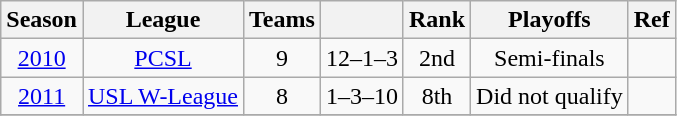<table class="wikitable" style="text-align: center;">
<tr>
<th>Season</th>
<th>League</th>
<th>Teams</th>
<th></th>
<th>Rank</th>
<th>Playoffs</th>
<th>Ref</th>
</tr>
<tr>
<td><a href='#'>2010</a></td>
<td><a href='#'>PCSL</a></td>
<td>9</td>
<td>12–1–3</td>
<td>2nd</td>
<td>Semi-finals</td>
<td></td>
</tr>
<tr>
<td><a href='#'>2011</a></td>
<td><a href='#'>USL W-League</a></td>
<td>8</td>
<td>1–3–10</td>
<td>8th</td>
<td>Did not qualify</td>
<td></td>
</tr>
<tr>
</tr>
</table>
